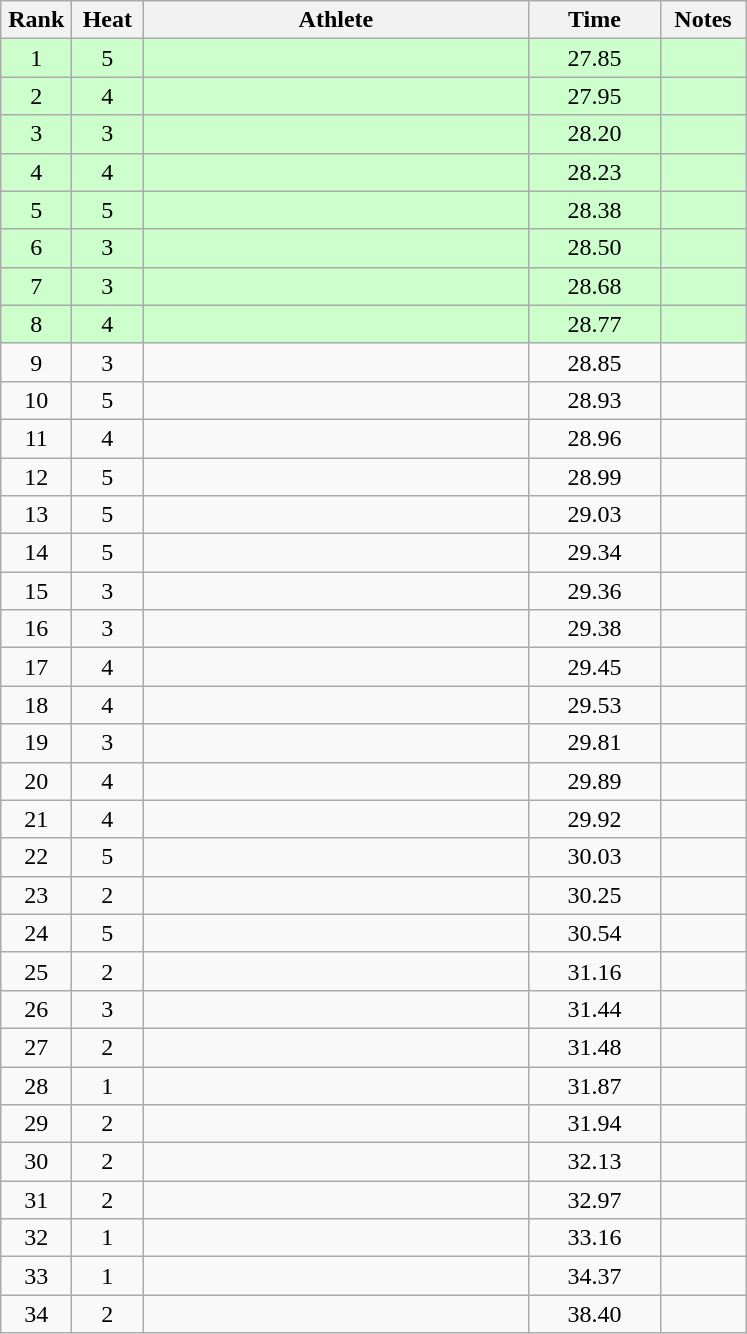<table class="wikitable" style="text-align:center">
<tr>
<th width=40>Rank</th>
<th width=40>Heat</th>
<th width=250>Athlete</th>
<th width=80>Time</th>
<th width=50>Notes</th>
</tr>
<tr bgcolor=ccffcc>
<td>1</td>
<td>5</td>
<td align=left></td>
<td>27.85</td>
<td></td>
</tr>
<tr bgcolor=ccffcc>
<td>2</td>
<td>4</td>
<td align=left></td>
<td>27.95</td>
<td></td>
</tr>
<tr bgcolor=ccffcc>
<td>3</td>
<td>3</td>
<td align=left></td>
<td>28.20</td>
<td></td>
</tr>
<tr bgcolor=ccffcc>
<td>4</td>
<td>4</td>
<td align=left></td>
<td>28.23</td>
<td></td>
</tr>
<tr bgcolor=ccffcc>
<td>5</td>
<td>5</td>
<td align=left></td>
<td>28.38</td>
<td></td>
</tr>
<tr bgcolor=ccffcc>
<td>6</td>
<td>3</td>
<td align=left></td>
<td>28.50</td>
<td></td>
</tr>
<tr bgcolor=ccffcc>
<td>7</td>
<td>3</td>
<td align=left></td>
<td>28.68</td>
<td></td>
</tr>
<tr bgcolor=ccffcc>
<td>8</td>
<td>4</td>
<td align=left></td>
<td>28.77</td>
<td></td>
</tr>
<tr>
<td>9</td>
<td>3</td>
<td align=left></td>
<td>28.85</td>
<td></td>
</tr>
<tr>
<td>10</td>
<td>5</td>
<td align=left></td>
<td>28.93</td>
<td></td>
</tr>
<tr>
<td>11</td>
<td>4</td>
<td align=left></td>
<td>28.96</td>
<td></td>
</tr>
<tr>
<td>12</td>
<td>5</td>
<td align=left></td>
<td>28.99</td>
<td></td>
</tr>
<tr>
<td>13</td>
<td>5</td>
<td align=left></td>
<td>29.03</td>
<td></td>
</tr>
<tr>
<td>14</td>
<td>5</td>
<td align=left></td>
<td>29.34</td>
<td></td>
</tr>
<tr>
<td>15</td>
<td>3</td>
<td align=left></td>
<td>29.36</td>
<td></td>
</tr>
<tr>
<td>16</td>
<td>3</td>
<td align=left></td>
<td>29.38</td>
<td></td>
</tr>
<tr>
<td>17</td>
<td>4</td>
<td align=left></td>
<td>29.45</td>
<td></td>
</tr>
<tr>
<td>18</td>
<td>4</td>
<td align=left></td>
<td>29.53</td>
<td></td>
</tr>
<tr>
<td>19</td>
<td>3</td>
<td align=left></td>
<td>29.81</td>
<td></td>
</tr>
<tr>
<td>20</td>
<td>4</td>
<td align=left></td>
<td>29.89</td>
<td></td>
</tr>
<tr>
<td>21</td>
<td>4</td>
<td align=left></td>
<td>29.92</td>
<td></td>
</tr>
<tr>
<td>22</td>
<td>5</td>
<td align=left></td>
<td>30.03</td>
<td></td>
</tr>
<tr>
<td>23</td>
<td>2</td>
<td align=left></td>
<td>30.25</td>
<td></td>
</tr>
<tr>
<td>24</td>
<td>5</td>
<td align=left></td>
<td>30.54</td>
<td></td>
</tr>
<tr>
<td>25</td>
<td>2</td>
<td align=left></td>
<td>31.16</td>
<td></td>
</tr>
<tr>
<td>26</td>
<td>3</td>
<td align=left></td>
<td>31.44</td>
<td></td>
</tr>
<tr>
<td>27</td>
<td>2</td>
<td align=left></td>
<td>31.48</td>
<td></td>
</tr>
<tr>
<td>28</td>
<td>1</td>
<td align=left></td>
<td>31.87</td>
<td></td>
</tr>
<tr>
<td>29</td>
<td>2</td>
<td align=left></td>
<td>31.94</td>
<td></td>
</tr>
<tr>
<td>30</td>
<td>2</td>
<td align=left></td>
<td>32.13</td>
<td></td>
</tr>
<tr>
<td>31</td>
<td>2</td>
<td align=left></td>
<td>32.97</td>
<td></td>
</tr>
<tr>
<td>32</td>
<td>1</td>
<td align=left></td>
<td>33.16</td>
<td></td>
</tr>
<tr>
<td>33</td>
<td>1</td>
<td align=left></td>
<td>34.37</td>
<td></td>
</tr>
<tr>
<td>34</td>
<td>2</td>
<td align=left></td>
<td>38.40</td>
<td></td>
</tr>
</table>
